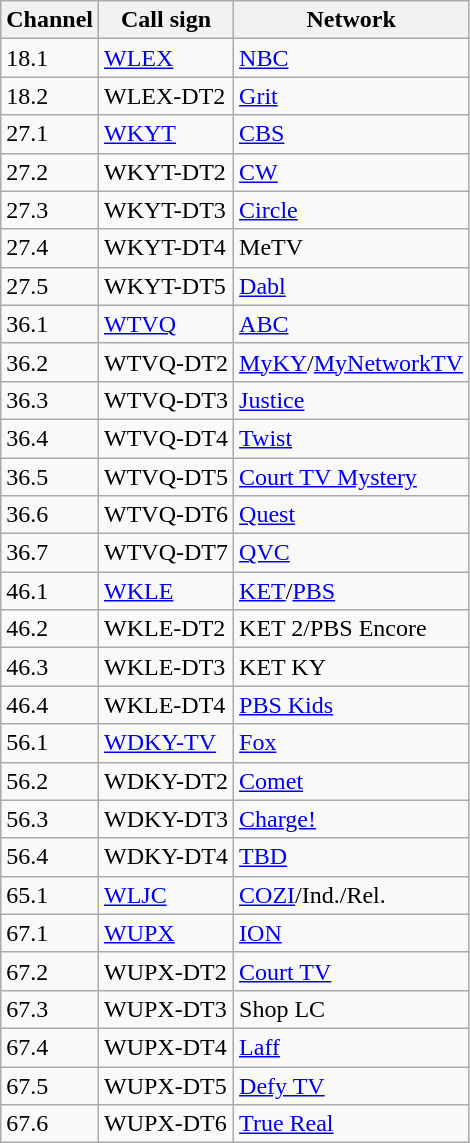<table class="wikitable">
<tr>
<th>Channel</th>
<th>Call sign</th>
<th>Network</th>
</tr>
<tr>
<td>18.1</td>
<td><a href='#'>WLEX</a></td>
<td><a href='#'>NBC</a></td>
</tr>
<tr>
<td>18.2</td>
<td>WLEX-DT2</td>
<td><a href='#'>Grit</a></td>
</tr>
<tr>
<td>27.1</td>
<td><a href='#'>WKYT</a></td>
<td><a href='#'>CBS</a></td>
</tr>
<tr>
<td>27.2</td>
<td>WKYT-DT2</td>
<td><a href='#'>CW</a></td>
</tr>
<tr>
<td>27.3</td>
<td>WKYT-DT3</td>
<td><a href='#'>Circle</a></td>
</tr>
<tr>
<td>27.4</td>
<td>WKYT-DT4</td>
<td>MeTV</td>
</tr>
<tr>
<td>27.5</td>
<td>WKYT-DT5</td>
<td><a href='#'>Dabl</a></td>
</tr>
<tr>
<td>36.1</td>
<td><a href='#'>WTVQ</a></td>
<td><a href='#'>ABC</a></td>
</tr>
<tr>
<td>36.2</td>
<td>WTVQ-DT2</td>
<td><a href='#'>MyKY</a>/<a href='#'>MyNetworkTV</a></td>
</tr>
<tr>
<td>36.3</td>
<td>WTVQ-DT3</td>
<td><a href='#'>Justice</a></td>
</tr>
<tr>
<td>36.4</td>
<td>WTVQ-DT4</td>
<td><a href='#'>Twist</a></td>
</tr>
<tr>
<td>36.5</td>
<td>WTVQ-DT5</td>
<td><a href='#'>Court TV Mystery</a></td>
</tr>
<tr>
<td>36.6</td>
<td>WTVQ-DT6</td>
<td><a href='#'>Quest</a></td>
</tr>
<tr>
<td>36.7</td>
<td>WTVQ-DT7</td>
<td><a href='#'>QVC</a></td>
</tr>
<tr>
<td>46.1</td>
<td><a href='#'>WKLE</a></td>
<td><a href='#'>KET</a>/<a href='#'>PBS</a></td>
</tr>
<tr>
<td>46.2</td>
<td>WKLE-DT2</td>
<td>KET 2/PBS Encore</td>
</tr>
<tr>
<td>46.3</td>
<td>WKLE-DT3</td>
<td>KET KY</td>
</tr>
<tr>
<td>46.4</td>
<td>WKLE-DT4</td>
<td><a href='#'>PBS Kids</a></td>
</tr>
<tr>
<td>56.1</td>
<td><a href='#'>WDKY-TV</a></td>
<td><a href='#'>Fox</a></td>
</tr>
<tr>
<td>56.2</td>
<td WDKY-TV>WDKY-DT2</td>
<td><a href='#'>Comet</a></td>
</tr>
<tr>
<td>56.3</td>
<td>WDKY-DT3</td>
<td><a href='#'>Charge!</a></td>
</tr>
<tr>
<td>56.4</td>
<td>WDKY-DT4</td>
<td><a href='#'>TBD</a></td>
</tr>
<tr>
<td>65.1</td>
<td><a href='#'>WLJC</a></td>
<td><a href='#'>COZI</a>/Ind./Rel.</td>
</tr>
<tr>
<td>67.1</td>
<td><a href='#'>WUPX</a></td>
<td><a href='#'>ION</a></td>
</tr>
<tr>
<td>67.2</td>
<td>WUPX-DT2</td>
<td><a href='#'>Court TV</a></td>
</tr>
<tr>
<td>67.3</td>
<td>WUPX-DT3</td>
<td>Shop LC</td>
</tr>
<tr>
<td>67.4</td>
<td>WUPX-DT4</td>
<td><a href='#'>Laff</a></td>
</tr>
<tr>
<td>67.5</td>
<td>WUPX-DT5</td>
<td><a href='#'>Defy TV</a></td>
</tr>
<tr>
<td>67.6</td>
<td>WUPX-DT6</td>
<td><a href='#'>True Real</a></td>
</tr>
</table>
